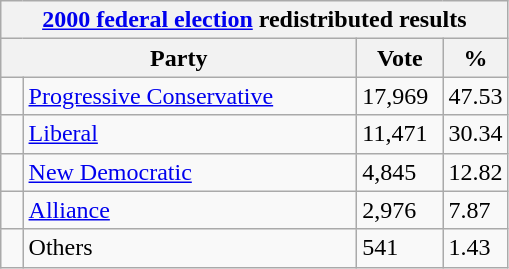<table class="wikitable">
<tr>
<th colspan="4"><a href='#'>2000 federal election</a> redistributed results</th>
</tr>
<tr>
<th width="230" bgcolor="#ddddff" colspan="2">Party</th>
<th width="50" bgcolor="#ddddff">Vote</th>
<th width="30" bgcolor="#ddddff">%</th>
</tr>
<tr>
<td> </td>
<td><a href='#'>Progressive Conservative</a></td>
<td>17,969</td>
<td>47.53</td>
</tr>
<tr>
<td> </td>
<td><a href='#'>Liberal</a></td>
<td>11,471</td>
<td>30.34</td>
</tr>
<tr>
<td> </td>
<td><a href='#'>New Democratic</a></td>
<td>4,845</td>
<td>12.82</td>
</tr>
<tr>
<td> </td>
<td><a href='#'>Alliance</a></td>
<td>2,976</td>
<td>7.87</td>
</tr>
<tr>
<td> </td>
<td>Others</td>
<td>541</td>
<td>1.43</td>
</tr>
</table>
